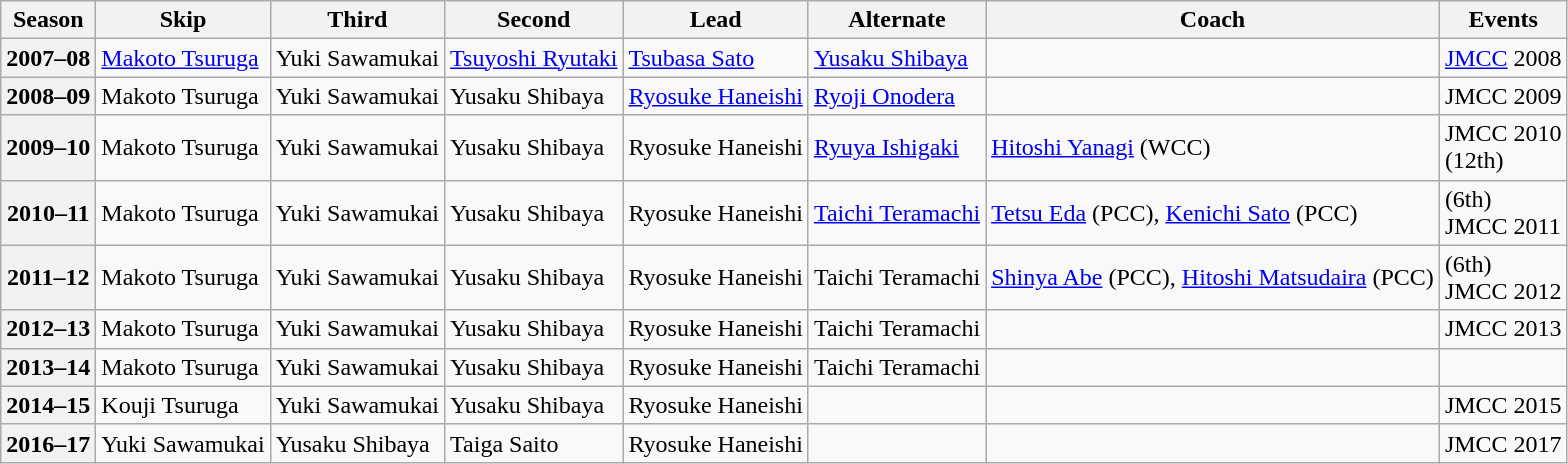<table class="wikitable">
<tr>
<th scope="col">Season</th>
<th scope="col">Skip</th>
<th scope="col">Third</th>
<th scope="col">Second</th>
<th scope="col">Lead</th>
<th scope="col">Alternate</th>
<th scope="col">Coach</th>
<th scope="col">Events</th>
</tr>
<tr>
<th scope="row">2007–08</th>
<td><a href='#'>Makoto Tsuruga</a></td>
<td>Yuki Sawamukai</td>
<td><a href='#'>Tsuyoshi Ryutaki</a></td>
<td><a href='#'>Tsubasa Sato</a></td>
<td><a href='#'>Yusaku Shibaya</a></td>
<td></td>
<td><a href='#'>JMCC</a> 2008 </td>
</tr>
<tr>
<th scope="row">2008–09</th>
<td>Makoto Tsuruga</td>
<td>Yuki Sawamukai</td>
<td>Yusaku Shibaya</td>
<td><a href='#'>Ryosuke Haneishi</a></td>
<td><a href='#'>Ryoji Onodera</a></td>
<td></td>
<td>JMCC 2009 </td>
</tr>
<tr>
<th scope="row">2009–10</th>
<td>Makoto Tsuruga</td>
<td>Yuki Sawamukai</td>
<td>Yusaku Shibaya</td>
<td>Ryosuke Haneishi</td>
<td><a href='#'>Ryuya Ishigaki</a></td>
<td><a href='#'>Hitoshi Yanagi</a> (WCC)</td>
<td>JMCC 2010 <br> (12th)</td>
</tr>
<tr>
<th scope="row">2010–11</th>
<td>Makoto Tsuruga</td>
<td>Yuki Sawamukai</td>
<td>Yusaku Shibaya</td>
<td>Ryosuke Haneishi</td>
<td><a href='#'>Taichi Teramachi</a></td>
<td><a href='#'>Tetsu Eda</a> (PCC), <a href='#'>Kenichi Sato</a> (PCC)</td>
<td> (6th)<br>JMCC 2011 </td>
</tr>
<tr>
<th scope="row">2011–12</th>
<td>Makoto Tsuruga</td>
<td>Yuki Sawamukai</td>
<td>Yusaku Shibaya</td>
<td>Ryosuke Haneishi</td>
<td>Taichi Teramachi</td>
<td><a href='#'>Shinya Abe</a> (PCC), <a href='#'>Hitoshi Matsudaira</a> (PCC)</td>
<td> (6th)<br>JMCC 2012 </td>
</tr>
<tr>
<th scope="row">2012–13</th>
<td>Makoto Tsuruga</td>
<td>Yuki Sawamukai</td>
<td>Yusaku Shibaya</td>
<td>Ryosuke Haneishi</td>
<td>Taichi Teramachi</td>
<td></td>
<td>JMCC 2013 </td>
</tr>
<tr>
<th scope="row">2013–14</th>
<td>Makoto Tsuruga</td>
<td>Yuki Sawamukai</td>
<td>Yusaku Shibaya</td>
<td>Ryosuke Haneishi</td>
<td>Taichi Teramachi</td>
<td></td>
<td></td>
</tr>
<tr>
<th scope="row">2014–15</th>
<td>Kouji Tsuruga</td>
<td>Yuki Sawamukai</td>
<td>Yusaku Shibaya</td>
<td>Ryosuke Haneishi</td>
<td></td>
<td></td>
<td>JMCC 2015 </td>
</tr>
<tr>
<th scope="row">2016–17</th>
<td>Yuki Sawamukai</td>
<td>Yusaku Shibaya</td>
<td>Taiga Saito</td>
<td>Ryosuke Haneishi</td>
<td></td>
<td></td>
<td>JMCC 2017 </td>
</tr>
</table>
